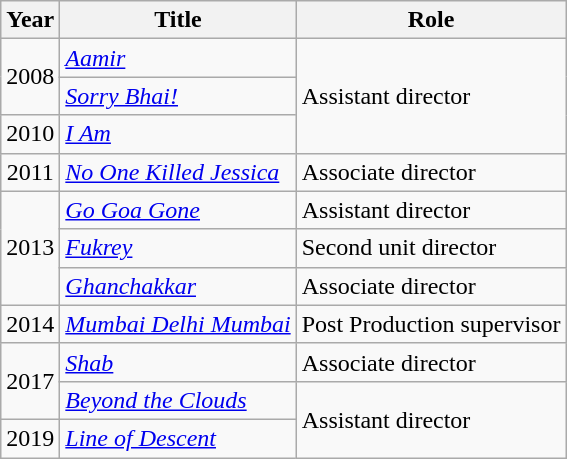<table class="wikitable">
<tr>
<th>Year</th>
<th>Title</th>
<th>Role</th>
</tr>
<tr>
<td style="text-align:center;"rowspan=2>2008</td>
<td><em><a href='#'>Aamir</a></em></td>
<td rowspan=3>Assistant director</td>
</tr>
<tr>
<td><em><a href='#'>Sorry Bhai!</a></em></td>
</tr>
<tr>
<td style="text-align:center;">2010</td>
<td><em><a href='#'>I Am</a></em></td>
</tr>
<tr>
<td style="text-align:center;">2011</td>
<td><em><a href='#'>No One Killed Jessica</a></em></td>
<td>Associate director</td>
</tr>
<tr>
<td style="text-align:center;"rowspan=3>2013</td>
<td><em><a href='#'>Go Goa Gone</a></em></td>
<td>Assistant director</td>
</tr>
<tr>
<td><em><a href='#'>Fukrey</a></em></td>
<td>Second unit director</td>
</tr>
<tr>
<td><em><a href='#'>Ghanchakkar</a></em></td>
<td>Associate director</td>
</tr>
<tr>
<td>2014</td>
<td><em><a href='#'>Mumbai Delhi Mumbai</a></em></td>
<td>Post Production supervisor</td>
</tr>
<tr>
<td style="text-align:center;"rowspan=2>2017</td>
<td><em><a href='#'>Shab</a></em></td>
<td>Associate director</td>
</tr>
<tr>
<td><em><a href='#'>Beyond the Clouds</a></em></td>
<td rowspan=2>Assistant director</td>
</tr>
<tr>
<td>2019</td>
<td><em><a href='#'>Line of Descent</a></em></td>
</tr>
</table>
